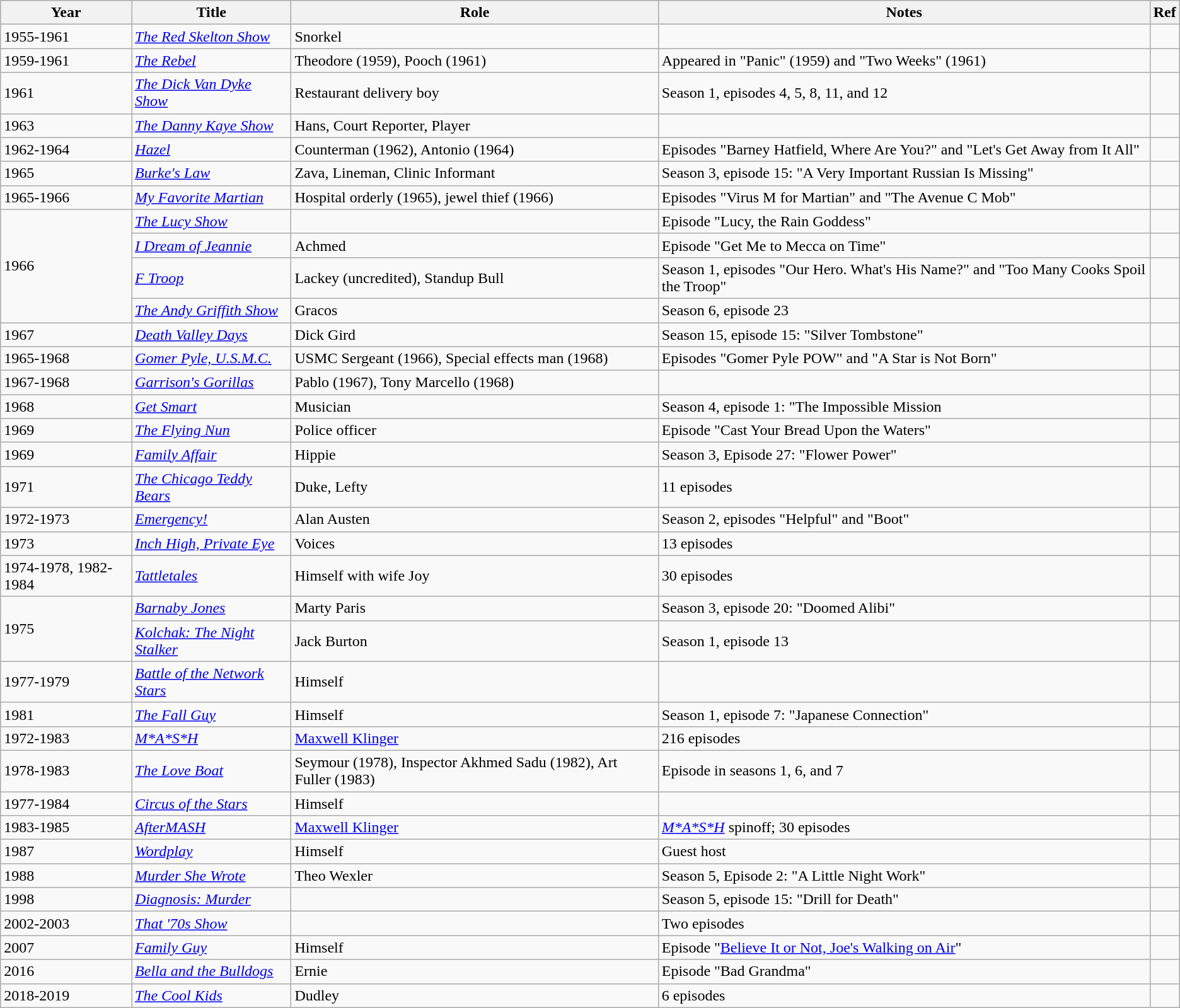<table class="wikitable sortable">
<tr>
<th>Year</th>
<th>Title</th>
<th>Role</th>
<th class="unsortable">Notes</th>
<th class="unsortable">Ref</th>
</tr>
<tr>
<td>1955-1961</td>
<td><em><a href='#'>The Red Skelton Show</a></em></td>
<td>Snorkel</td>
<td></td>
<td></td>
</tr>
<tr>
<td>1959-1961</td>
<td><em><a href='#'>The Rebel</a></em></td>
<td>Theodore (1959), Pooch (1961)</td>
<td>Appeared in "Panic" (1959) and "Two Weeks" (1961)</td>
<td></td>
</tr>
<tr>
<td>1961</td>
<td><em><a href='#'>The Dick Van Dyke Show</a></em></td>
<td>Restaurant delivery boy</td>
<td>Season 1, episodes 4, 5, 8, 11, and 12</td>
<td></td>
</tr>
<tr>
<td>1963</td>
<td><em><a href='#'>The Danny Kaye Show</a></em></td>
<td>Hans, Court Reporter, Player</td>
<td></td>
<td></td>
</tr>
<tr>
<td>1962-1964</td>
<td><em><a href='#'>Hazel</a></em></td>
<td>Counterman (1962), Antonio (1964)</td>
<td>Episodes "Barney Hatfield, Where Are You?" and "Let's Get Away from It All"</td>
<td></td>
</tr>
<tr>
<td>1965</td>
<td><em><a href='#'>Burke's Law</a></em></td>
<td>Zava, Lineman, Clinic Informant</td>
<td>Season 3, episode 15: "A Very Important Russian Is Missing"</td>
<td></td>
</tr>
<tr>
<td>1965-1966</td>
<td><em><a href='#'>My Favorite Martian</a></em></td>
<td>Hospital orderly (1965), jewel thief (1966)</td>
<td>Episodes "Virus M for Martian" and "The Avenue C Mob"</td>
<td></td>
</tr>
<tr>
<td rowspan="4">1966</td>
<td><em><a href='#'>The Lucy Show</a></em></td>
<td></td>
<td>Episode "Lucy, the Rain Goddess"</td>
<td></td>
</tr>
<tr>
<td><em><a href='#'>I Dream of Jeannie</a></em></td>
<td>Achmed</td>
<td>Episode "Get Me to Mecca on Time"</td>
<td></td>
</tr>
<tr>
<td><em><a href='#'>F Troop</a></em></td>
<td>Lackey (uncredited), Standup Bull</td>
<td>Season 1, episodes "Our Hero. What's His Name?" and "Too Many Cooks Spoil the Troop"</td>
<td></td>
</tr>
<tr>
<td><em><a href='#'>The Andy Griffith Show</a></em></td>
<td>Gracos</td>
<td>Season 6, episode 23</td>
<td></td>
</tr>
<tr>
<td>1967</td>
<td><em><a href='#'>Death Valley Days</a></em></td>
<td>Dick Gird</td>
<td>Season 15, episode 15: "Silver Tombstone"</td>
<td></td>
</tr>
<tr>
<td>1965-1968</td>
<td><em><a href='#'>Gomer Pyle, U.S.M.C.</a></em></td>
<td>USMC Sergeant (1966), Special effects man (1968)</td>
<td>Episodes "Gomer Pyle POW" and "A Star is Not Born"</td>
<td></td>
</tr>
<tr>
<td>1967-1968</td>
<td><em><a href='#'>Garrison's Gorillas</a></em></td>
<td>Pablo (1967), Tony Marcello (1968)</td>
<td></td>
</tr>
<tr>
<td>1968</td>
<td><em><a href='#'>Get Smart</a></em></td>
<td>Musician</td>
<td>Season 4, episode 1: "The Impossible Mission</td>
<td></td>
</tr>
<tr>
<td>1969</td>
<td><em><a href='#'>The Flying Nun</a></em></td>
<td>Police officer</td>
<td>Episode "Cast Your Bread Upon the Waters"</td>
<td></td>
</tr>
<tr>
<td>1969</td>
<td><em><a href='#'>Family Affair</a></em></td>
<td>Hippie</td>
<td>Season 3, Episode 27: "Flower Power"</td>
<td></td>
</tr>
<tr>
<td>1971</td>
<td><em><a href='#'>The Chicago Teddy Bears</a></em></td>
<td>Duke, Lefty</td>
<td>11 episodes</td>
<td><br></td>
</tr>
<tr>
<td>1972-1973</td>
<td><em><a href='#'>Emergency!</a></em></td>
<td>Alan Austen</td>
<td>Season 2, episodes "Helpful" and "Boot"</td>
<td></td>
</tr>
<tr>
<td>1973</td>
<td><em><a href='#'>Inch High, Private Eye</a></em></td>
<td>Voices</td>
<td>13 episodes</td>
<td></td>
</tr>
<tr>
<td>1974-1978, 1982-1984</td>
<td><em><a href='#'>Tattletales</a></em></td>
<td>Himself with wife Joy</td>
<td>30 episodes</td>
</tr>
<tr>
<td rowspan="2">1975</td>
<td><em><a href='#'>Barnaby Jones</a></em></td>
<td>Marty Paris</td>
<td>Season 3, episode 20: "Doomed Alibi"</td>
<td></td>
</tr>
<tr>
<td><em><a href='#'>Kolchak: The Night Stalker</a></em></td>
<td>Jack Burton</td>
<td>Season 1, episode 13</td>
<td></td>
</tr>
<tr>
<td>1977-1979</td>
<td><em><a href='#'>Battle of the Network Stars</a></em></td>
<td>Himself</td>
<td></td>
<td></td>
</tr>
<tr>
<td>1981</td>
<td><em><a href='#'>The Fall Guy</a></em></td>
<td>Himself</td>
<td>Season 1, episode 7: "Japanese Connection"</td>
<td></td>
</tr>
<tr>
<td>1972-1983</td>
<td><em><a href='#'>M*A*S*H</a></em></td>
<td><a href='#'>Maxwell Klinger</a></td>
<td>216 episodes</td>
<td></td>
</tr>
<tr>
<td>1978-1983</td>
<td><em><a href='#'>The Love Boat</a></em></td>
<td>Seymour (1978), Inspector Akhmed Sadu (1982), Art Fuller (1983)</td>
<td>Episode in seasons 1, 6, and 7</td>
<td></td>
</tr>
<tr>
<td>1977-1984</td>
<td><em><a href='#'>Circus of the Stars</a></em></td>
<td>Himself</td>
<td></td>
<td></td>
</tr>
<tr>
<td>1983-1985</td>
<td><em><a href='#'>AfterMASH</a></em></td>
<td><a href='#'>Maxwell Klinger</a></td>
<td><em><a href='#'>M*A*S*H</a></em> spinoff; 30 episodes</td>
<td></td>
</tr>
<tr>
<td>1987</td>
<td><em><a href='#'>Wordplay</a></em></td>
<td>Himself</td>
<td>Guest host</td>
<td></td>
</tr>
<tr>
<td>1988</td>
<td><em><a href='#'>Murder She Wrote</a></em></td>
<td>Theo Wexler</td>
<td>Season 5, Episode 2: "A Little Night Work"</td>
<td></td>
</tr>
<tr>
<td>1998</td>
<td><em><a href='#'>Diagnosis: Murder</a></em></td>
<td></td>
<td>Season 5, episode 15: "Drill for Death"</td>
<td></td>
</tr>
<tr>
<td>2002-2003</td>
<td><em><a href='#'>That '70s Show</a></em></td>
<td></td>
<td>Two episodes</td>
<td></td>
</tr>
<tr>
<td>2007</td>
<td><em><a href='#'>Family Guy</a></em></td>
<td>Himself</td>
<td>Episode "<a href='#'>Believe It or Not, Joe's Walking on Air</a>"</td>
<td></td>
</tr>
<tr>
<td>2016</td>
<td><em><a href='#'>Bella and the Bulldogs</a></em></td>
<td>Ernie</td>
<td>Episode "Bad Grandma"</td>
<td></td>
</tr>
<tr>
<td>2018-2019</td>
<td><em><a href='#'>The Cool Kids</a></em></td>
<td>Dudley</td>
<td>6 episodes</td>
<td></td>
</tr>
</table>
